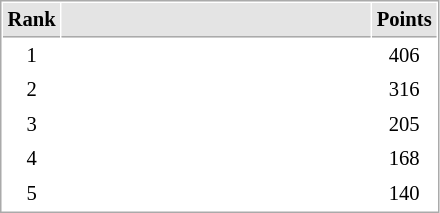<table cellspacing="1" cellpadding="3" style="border:1px solid #AAAAAA;font-size:86%">
<tr bgcolor="#E4E4E4">
<th style="border-bottom:1px solid #AAAAAA" width=10>Rank</th>
<th style="border-bottom:1px solid #AAAAAA" width=200></th>
<th style="border-bottom:1px solid #AAAAAA" width=20>Points</th>
</tr>
<tr>
<td align="center">1</td>
<td></td>
<td align=center>406</td>
</tr>
<tr>
<td align="center">2</td>
<td></td>
<td align=center>316</td>
</tr>
<tr>
<td align="center">3</td>
<td></td>
<td align=center>205</td>
</tr>
<tr>
<td align="center">4</td>
<td></td>
<td align=center>168</td>
</tr>
<tr>
<td align="center">5</td>
<td></td>
<td align=center>140</td>
</tr>
</table>
